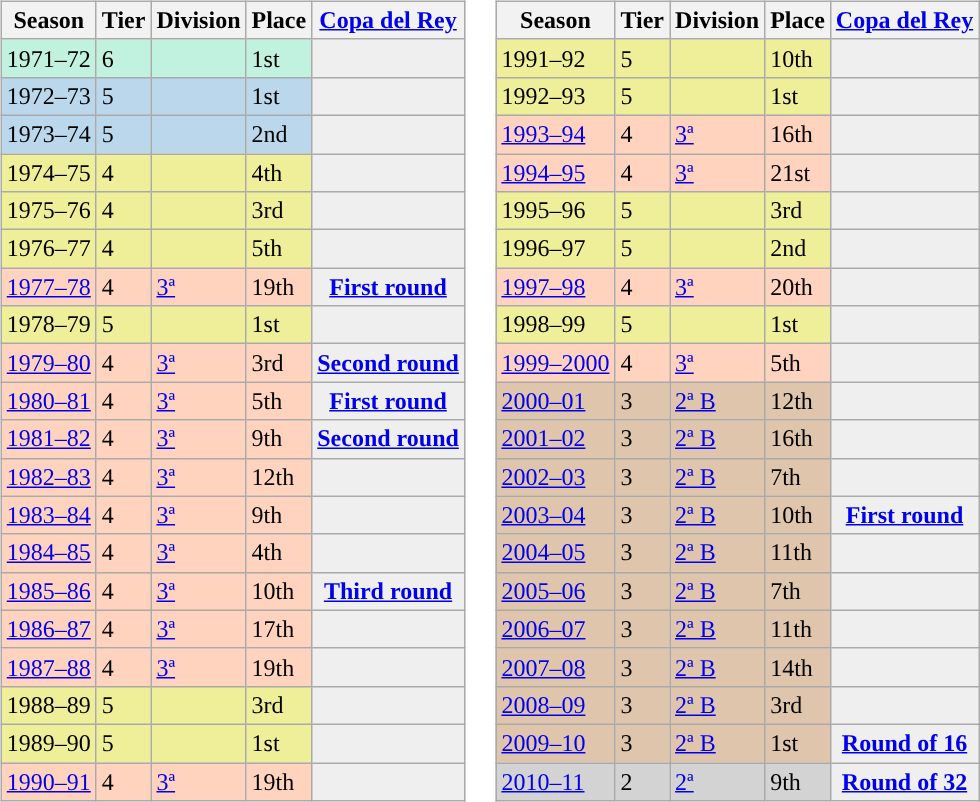<table>
<tr>
<td valign=top width=0%><br><table class=wikitable>
<tr style="background:#f0f6fa">
<th>Season</th>
<th>Tier</th>
<th>Division</th>
<th>Place</th>
<th><a href='#'>Copa del Rey</a></th>
</tr>
<tr>
<td style="background:#C0F2DF;">1971–72</td>
<td style="background:#C0F2DF;">6</td>
<td style="background:#C0F2DF;"></td>
<td style="background:#C0F2DF;">1st</td>
<th style="background:#EFEFEF;"></th>
</tr>
<tr>
<td style="background:#BBD7EC;">1972–73</td>
<td style="background:#BBD7EC;">5</td>
<td style="background:#BBD7EC;"></td>
<td style="background:#BBD7EC;">1st</td>
<th style="background:#EFEFEF;"></th>
</tr>
<tr>
<td style="background:#BBD7EC;">1973–74</td>
<td style="background:#BBD7EC;">5</td>
<td style="background:#BBD7EC;"></td>
<td style="background:#BBD7EC;">2nd</td>
<th style="background:#EFEFEF;"></th>
</tr>
<tr>
<td style="background:#EFEF99;">1974–75</td>
<td style="background:#EFEF99;">4</td>
<td style="background:#EFEF99;"></td>
<td style="background:#EFEF99;">4th</td>
<th style="background:#EFEFEF;"></th>
</tr>
<tr>
<td style="background:#EFEF99;">1975–76</td>
<td style="background:#EFEF99;">4</td>
<td style="background:#EFEF99;"></td>
<td style="background:#EFEF99;">3rd</td>
<th style="background:#EFEFEF;"></th>
</tr>
<tr>
<td style="background:#EFEF99;">1976–77</td>
<td style="background:#EFEF99;">4</td>
<td style="background:#EFEF99;"></td>
<td style="background:#EFEF99;">5th</td>
<th style="background:#EFEFEF;"></th>
</tr>
<tr>
<td style="background:#FFD3BD;"><a href='#'>1977–78</a></td>
<td style="background:#FFD3BD;">4</td>
<td style="background:#FFD3BD;"><a href='#'>3ª</a></td>
<td style="background:#FFD3BD;">19th</td>
<th style="background:#EFEFEF;"><a href='#'>First round</a></th>
</tr>
<tr>
<td style="background:#EFEF99;">1978–79</td>
<td style="background:#EFEF99;">5</td>
<td style="background:#EFEF99;"></td>
<td style="background:#EFEF99;">1st</td>
<th style="background:#EFEFEF;"></th>
</tr>
<tr>
<td style="background:#FFD3BD;"><a href='#'>1979–80</a></td>
<td style="background:#FFD3BD;">4</td>
<td style="background:#FFD3BD;"><a href='#'>3ª</a></td>
<td style="background:#FFD3BD;">3rd</td>
<th style="background:#EFEFEF;"><a href='#'>Second round</a></th>
</tr>
<tr>
<td style="background:#FFD3BD;"><a href='#'>1980–81</a></td>
<td style="background:#FFD3BD;">4</td>
<td style="background:#FFD3BD;"><a href='#'>3ª</a></td>
<td style="background:#FFD3BD;">5th</td>
<th style="background:#EFEFEF;"><a href='#'>First round</a></th>
</tr>
<tr>
<td style="background:#FFD3BD;"><a href='#'>1981–82</a></td>
<td style="background:#FFD3BD;">4</td>
<td style="background:#FFD3BD;"><a href='#'>3ª</a></td>
<td style="background:#FFD3BD;">9th</td>
<th style="background:#EFEFEF;"><a href='#'>Second round</a></th>
</tr>
<tr>
<td style="background:#FFD3BD;"><a href='#'>1982–83</a></td>
<td style="background:#FFD3BD;">4</td>
<td style="background:#FFD3BD;"><a href='#'>3ª</a></td>
<td style="background:#FFD3BD;">12th</td>
<th style="background:#EFEFEF;"></th>
</tr>
<tr>
<td style="background:#FFD3BD;"><a href='#'>1983–84</a></td>
<td style="background:#FFD3BD;">4</td>
<td style="background:#FFD3BD;"><a href='#'>3ª</a></td>
<td style="background:#FFD3BD;">9th</td>
<th style="background:#EFEFEF;"></th>
</tr>
<tr>
<td style="background:#FFD3BD;"><a href='#'>1984–85</a></td>
<td style="background:#FFD3BD;">4</td>
<td style="background:#FFD3BD;"><a href='#'>3ª</a></td>
<td style="background:#FFD3BD;">4th</td>
<th style="background:#EFEFEF;"></th>
</tr>
<tr>
<td style="background:#FFD3BD;"><a href='#'>1985–86</a></td>
<td style="background:#FFD3BD;">4</td>
<td style="background:#FFD3BD;"><a href='#'>3ª</a></td>
<td style="background:#FFD3BD;">10th</td>
<th style="background:#EFEFEF;"><a href='#'>Third round</a></th>
</tr>
<tr>
<td style="background:#FFD3BD;"><a href='#'>1986–87</a></td>
<td style="background:#FFD3BD;">4</td>
<td style="background:#FFD3BD;"><a href='#'>3ª</a></td>
<td style="background:#FFD3BD;">17th</td>
<th style="background:#EFEFEF;"></th>
</tr>
<tr>
<td style="background:#FFD3BD;"><a href='#'>1987–88</a></td>
<td style="background:#FFD3BD;">4</td>
<td style="background:#FFD3BD;"><a href='#'>3ª</a></td>
<td style="background:#FFD3BD;">19th</td>
<th style="background:#EFEFEF;"></th>
</tr>
<tr>
<td style="background:#EFEF99;">1988–89</td>
<td style="background:#EFEF99;">5</td>
<td style="background:#EFEF99;"></td>
<td style="background:#EFEF99;">3rd</td>
<th style="background:#EFEFEF;"></th>
</tr>
<tr>
<td style="background:#EFEF99;">1989–90</td>
<td style="background:#EFEF99;">5</td>
<td style="background:#EFEF99;"></td>
<td style="background:#EFEF99;">1st</td>
<th style="background:#EFEFEF;"></th>
</tr>
<tr>
<td style="background:#FFD3BD;"><a href='#'>1990–91</a></td>
<td style="background:#FFD3BD;">4</td>
<td style="background:#FFD3BD;"><a href='#'>3ª</a></td>
<td style="background:#FFD3BD;">19th</td>
<th style="background:#EFEFEF;"></th>
</tr>
</table>
</td>
<td valign="top" width=0%><br><table class="wikitable">
<tr style="background:#f0f6fa;">
<th>Season</th>
<th>Tier</th>
<th>Division</th>
<th>Place</th>
<th><a href='#'>Copa del Rey</a></th>
</tr>
<tr>
<td style="background:#EFEF99;">1991–92</td>
<td style="background:#EFEF99;">5</td>
<td style="background:#EFEF99;"></td>
<td style="background:#EFEF99;">10th</td>
<th style="background:#EFEFEF;"></th>
</tr>
<tr>
<td style="background:#EFEF99;">1992–93</td>
<td style="background:#EFEF99;">5</td>
<td style="background:#EFEF99;"></td>
<td style="background:#EFEF99;">1st</td>
<th style="background:#EFEFEF;"></th>
</tr>
<tr>
<td style="background:#FFD3BD;"><a href='#'>1993–94</a></td>
<td style="background:#FFD3BD;">4</td>
<td style="background:#FFD3BD;"><a href='#'>3ª</a></td>
<td style="background:#FFD3BD;">16th</td>
<th style="background:#EFEFEF;"></th>
</tr>
<tr>
<td style="background:#FFD3BD;"><a href='#'>1994–95</a></td>
<td style="background:#FFD3BD;">4</td>
<td style="background:#FFD3BD;"><a href='#'>3ª</a></td>
<td style="background:#FFD3BD;">21st</td>
<th style="background:#EFEFEF;"></th>
</tr>
<tr>
<td style="background:#EFEF99;">1995–96</td>
<td style="background:#EFEF99;">5</td>
<td style="background:#EFEF99;"></td>
<td style="background:#EFEF99;">3rd</td>
<th style="background:#EFEFEF;"></th>
</tr>
<tr>
<td style="background:#EFEF99;">1996–97</td>
<td style="background:#EFEF99;">5</td>
<td style="background:#EFEF99;"></td>
<td style="background:#EFEF99;">2nd</td>
<th style="background:#EFEFEF;"></th>
</tr>
<tr>
<td style="background:#FFD3BD;"><a href='#'>1997–98</a></td>
<td style="background:#FFD3BD;">4</td>
<td style="background:#FFD3BD;"><a href='#'>3ª</a></td>
<td style="background:#FFD3BD;">20th</td>
<th style="background:#EFEFEF;"></th>
</tr>
<tr>
<td style="background:#EFEF99;">1998–99</td>
<td style="background:#EFEF99;">5</td>
<td style="background:#EFEF99;"></td>
<td style="background:#EFEF99;">1st</td>
<th style="background:#EFEFEF;"></th>
</tr>
<tr>
<td style="background:#FFD3BD;"><a href='#'>1999–2000</a></td>
<td style="background:#FFD3BD;">4</td>
<td style="background:#FFD3BD;"><a href='#'>3ª</a></td>
<td style="background:#FFD3BD;">5th</td>
<th style="background:#EFEFEF;"></th>
</tr>
<tr>
<td style="background:#DEC5AB;"><a href='#'>2000–01</a></td>
<td style="background:#DEC5AB;">3</td>
<td style="background:#DEC5AB;"><a href='#'>2ª B</a></td>
<td style="background:#DEC5AB;">12th</td>
<th style="background:#EFEFEF;"></th>
</tr>
<tr>
<td style="background:#DEC5AB;"><a href='#'>2001–02</a></td>
<td style="background:#DEC5AB;">3</td>
<td style="background:#DEC5AB;"><a href='#'>2ª B</a></td>
<td style="background:#DEC5AB;">16th</td>
<th style="background:#EFEFEF;"></th>
</tr>
<tr>
<td style="background:#DEC5AB;"><a href='#'>2002–03</a></td>
<td style="background:#DEC5AB;">3</td>
<td style="background:#DEC5AB;"><a href='#'>2ª B</a></td>
<td style="background:#DEC5AB;">7th</td>
<th style="background:#EFEFEF;"></th>
</tr>
<tr>
<td style="background:#DEC5AB;"><a href='#'>2003–04</a></td>
<td style="background:#DEC5AB;">3</td>
<td style="background:#DEC5AB;"><a href='#'>2ª B</a></td>
<td style="background:#DEC5AB;">10th</td>
<th style="background:#EFEFEF;"><a href='#'>First round</a></th>
</tr>
<tr>
<td style="background:#DEC5AB;"><a href='#'>2004–05</a></td>
<td style="background:#DEC5AB;">3</td>
<td style="background:#DEC5AB;"><a href='#'>2ª B</a></td>
<td style="background:#DEC5AB;">11th</td>
<th style="background:#EFEFEF;"></th>
</tr>
<tr>
<td style="background:#DEC5AB;"><a href='#'>2005–06</a></td>
<td style="background:#DEC5AB;">3</td>
<td style="background:#DEC5AB;"><a href='#'>2ª B</a></td>
<td style="background:#DEC5AB;">7th</td>
<th style="background:#EFEFEF;"></th>
</tr>
<tr>
<td style="background:#DEC5AB;"><a href='#'>2006–07</a></td>
<td style="background:#DEC5AB;">3</td>
<td style="background:#DEC5AB;"><a href='#'>2ª B</a></td>
<td style="background:#DEC5AB;">11th</td>
<th style="background:#EFEFEF;"></th>
</tr>
<tr>
<td style="background:#DEC5AB;"><a href='#'>2007–08</a></td>
<td style="background:#DEC5AB;">3</td>
<td style="background:#DEC5AB;"><a href='#'>2ª B</a></td>
<td style="background:#DEC5AB;">14th</td>
<th style="background:#EFEFEF;"></th>
</tr>
<tr>
<td style="background:#DEC5AB;"><a href='#'>2008–09</a></td>
<td style="background:#DEC5AB;">3</td>
<td style="background:#DEC5AB;"><a href='#'>2ª B</a></td>
<td style="background:#DEC5AB;">3rd</td>
<th style="background:#EFEFEF;"></th>
</tr>
<tr>
<td style="background:#DEC5AB;"><a href='#'>2009–10</a></td>
<td style="background:#DEC5AB;">3</td>
<td style="background:#DEC5AB;"><a href='#'>2ª B</a></td>
<td style="background:#DEC5AB;">1st</td>
<th style="background:#EFEFEF;"><a href='#'>Round of 16</a></th>
</tr>
<tr>
<td style="background:#D3D3D3;"><a href='#'>2010–11</a></td>
<td style="background:#D3D3D3;">2</td>
<td style="background:#D3D3D3;"><a href='#'>2ª</a></td>
<td style="background:#D3D3D3;">9th</td>
<th style="background:#EFEFEF;"><a href='#'>Round of 32</a></th>
</tr>
</table>
</td>
</tr>
</table>
